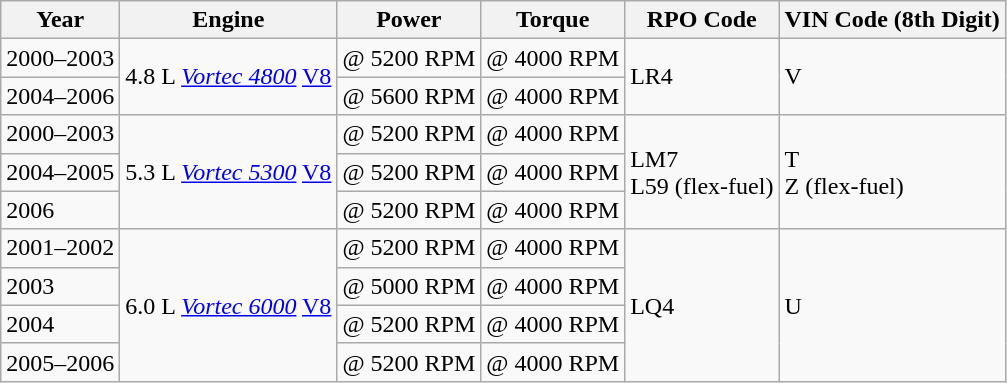<table class="wikitable">
<tr>
<th>Year</th>
<th>Engine</th>
<th>Power</th>
<th>Torque</th>
<th>RPO Code</th>
<th>VIN Code (8th Digit)</th>
</tr>
<tr>
<td>2000–2003</td>
<td rowspan="2">4.8 L <em><a href='#'>Vortec 4800</a></em> <a href='#'>V8</a></td>
<td> @ 5200 RPM</td>
<td> @ 4000 RPM</td>
<td rowspan="2">LR4</td>
<td rowspan="2">V</td>
</tr>
<tr>
<td>2004–2006</td>
<td> @ 5600 RPM</td>
<td> @ 4000 RPM</td>
</tr>
<tr>
<td>2000–2003</td>
<td rowspan="3">5.3 L <em><a href='#'>Vortec 5300</a></em> <a href='#'>V8</a></td>
<td> @ 5200 RPM</td>
<td> @ 4000 RPM</td>
<td rowspan="3">LM7<br>L59 (flex-fuel)</td>
<td rowspan="3">T<br>Z (flex-fuel)</td>
</tr>
<tr>
<td>2004–2005</td>
<td> @ 5200 RPM</td>
<td> @ 4000 RPM</td>
</tr>
<tr>
<td>2006</td>
<td> @ 5200 RPM</td>
<td> @ 4000 RPM</td>
</tr>
<tr>
<td>2001–2002</td>
<td rowspan="4">6.0 L <em><a href='#'>Vortec 6000</a></em> <a href='#'>V8</a></td>
<td> @ 5200 RPM</td>
<td> @ 4000 RPM</td>
<td rowspan="4">LQ4</td>
<td rowspan="4">U</td>
</tr>
<tr>
<td>2003</td>
<td> @ 5000 RPM</td>
<td> @ 4000 RPM</td>
</tr>
<tr>
<td>2004</td>
<td> @ 5200 RPM</td>
<td> @ 4000 RPM</td>
</tr>
<tr>
<td>2005–2006</td>
<td> @ 5200 RPM</td>
<td> @ 4000 RPM</td>
</tr>
</table>
